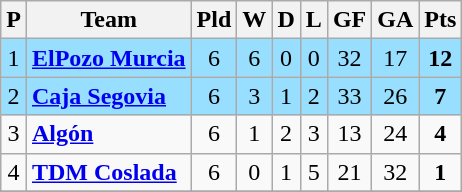<table class="wikitable sortable" style="text-align: center;">
<tr>
<th align="center">P</th>
<th align="center">Team</th>
<th align="center">Pld</th>
<th align="center">W</th>
<th align="center">D</th>
<th align="center">L</th>
<th align="center">GF</th>
<th align="center">GA</th>
<th align="center">Pts</th>
</tr>
<tr ! style="background:#97DEFF;">
<td>1</td>
<td align="left"><strong><a href='#'>ElPozo Murcia</a></strong></td>
<td>6</td>
<td>6</td>
<td>0</td>
<td>0</td>
<td>32</td>
<td>17</td>
<td><strong>12</strong></td>
</tr>
<tr ! style="background:#97DEFF;">
<td>2</td>
<td align="left"><strong><a href='#'>Caja Segovia</a></strong></td>
<td>6</td>
<td>3</td>
<td>1</td>
<td>2</td>
<td>33</td>
<td>26</td>
<td><strong>7</strong></td>
</tr>
<tr>
<td>3</td>
<td align="left"><strong><a href='#'>Algón</a></strong></td>
<td>6</td>
<td>1</td>
<td>2</td>
<td>3</td>
<td>13</td>
<td>24</td>
<td><strong>4</strong></td>
</tr>
<tr>
<td>4</td>
<td align="left"><strong><a href='#'>TDM Coslada</a></strong></td>
<td>6</td>
<td>0</td>
<td>1</td>
<td>5</td>
<td>21</td>
<td>32</td>
<td><strong>1</strong></td>
</tr>
<tr>
</tr>
</table>
